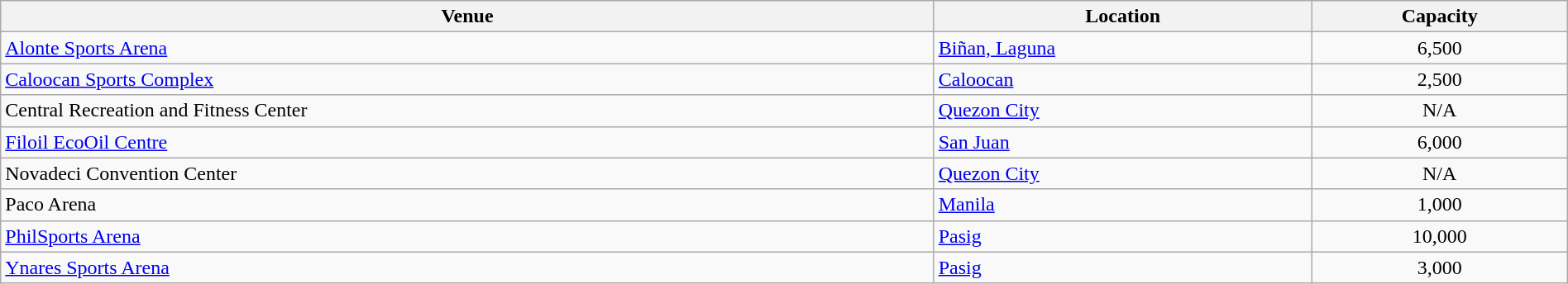<table class="wikitable" style="width:100%; text-align:left">
<tr>
<th>Venue</th>
<th>Location</th>
<th>Capacity</th>
</tr>
<tr>
<td><a href='#'>Alonte Sports Arena</a></td>
<td><a href='#'>Biñan, Laguna</a></td>
<td align=center>6,500</td>
</tr>
<tr>
<td><a href='#'>Caloocan Sports Complex</a></td>
<td><a href='#'>Caloocan</a></td>
<td align=center>2,500</td>
</tr>
<tr>
<td>Central Recreation and Fitness Center</td>
<td><a href='#'>Quezon City</a></td>
<td align=center>N/A</td>
</tr>
<tr>
<td><a href='#'>Filoil EcoOil Centre</a></td>
<td><a href='#'>San Juan</a></td>
<td align=center>6,000</td>
</tr>
<tr>
<td>Novadeci Convention Center</td>
<td><a href='#'>Quezon City</a></td>
<td align=center>N/A</td>
</tr>
<tr>
<td>Paco Arena</td>
<td><a href='#'>Manila</a></td>
<td align=center>1,000</td>
</tr>
<tr>
<td><a href='#'>PhilSports Arena</a></td>
<td><a href='#'>Pasig</a></td>
<td align=center>10,000</td>
</tr>
<tr>
<td><a href='#'>Ynares Sports Arena</a></td>
<td><a href='#'>Pasig</a></td>
<td align=center>3,000</td>
</tr>
</table>
